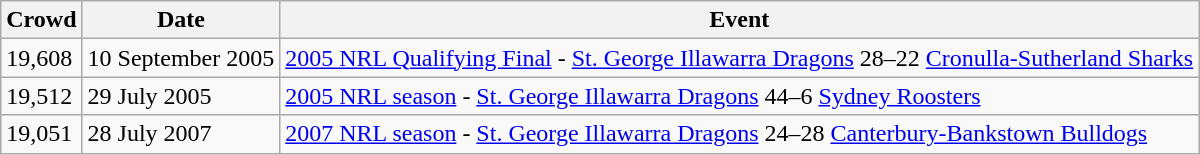<table class="wikitable">
<tr>
<th>Crowd</th>
<th>Date</th>
<th>Event</th>
</tr>
<tr>
<td>19,608</td>
<td>10 September 2005</td>
<td><a href='#'>2005 NRL Qualifying Final</a> -  <a href='#'>St. George Illawarra Dragons</a> 28–22  <a href='#'>Cronulla-Sutherland Sharks</a></td>
</tr>
<tr>
<td>19,512</td>
<td>29 July 2005</td>
<td><a href='#'>2005 NRL season</a> -  <a href='#'>St. George Illawarra Dragons</a> 44–6  <a href='#'>Sydney Roosters</a></td>
</tr>
<tr>
<td>19,051</td>
<td>28 July 2007</td>
<td><a href='#'>2007 NRL season</a> -  <a href='#'>St. George Illawarra Dragons</a> 24–28  <a href='#'>Canterbury-Bankstown Bulldogs</a></td>
</tr>
</table>
